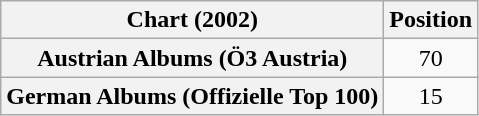<table class="wikitable sortable plainrowheaders" style="text-align:center">
<tr>
<th scope="col">Chart (2002)</th>
<th scope="col">Position</th>
</tr>
<tr>
<th scope="row">Austrian Albums (Ö3 Austria)</th>
<td>70</td>
</tr>
<tr>
<th scope="row">German Albums (Offizielle Top 100)</th>
<td>15</td>
</tr>
</table>
